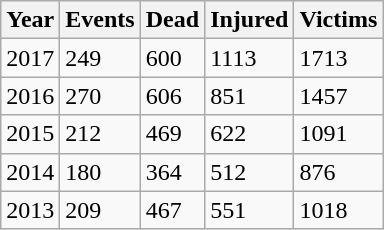<table class="wikitable">
<tr>
<th>Year</th>
<th>Events</th>
<th>Dead</th>
<th>Injured</th>
<th>Victims</th>
</tr>
<tr>
<td>2017</td>
<td>249</td>
<td>600</td>
<td>1113</td>
<td>1713</td>
</tr>
<tr>
<td>2016</td>
<td>270</td>
<td>606</td>
<td>851</td>
<td>1457</td>
</tr>
<tr>
<td>2015</td>
<td>212</td>
<td>469</td>
<td>622</td>
<td>1091</td>
</tr>
<tr>
<td>2014</td>
<td>180</td>
<td>364</td>
<td>512</td>
<td>876</td>
</tr>
<tr>
<td>2013</td>
<td>209</td>
<td>467</td>
<td>551</td>
<td>1018</td>
</tr>
</table>
